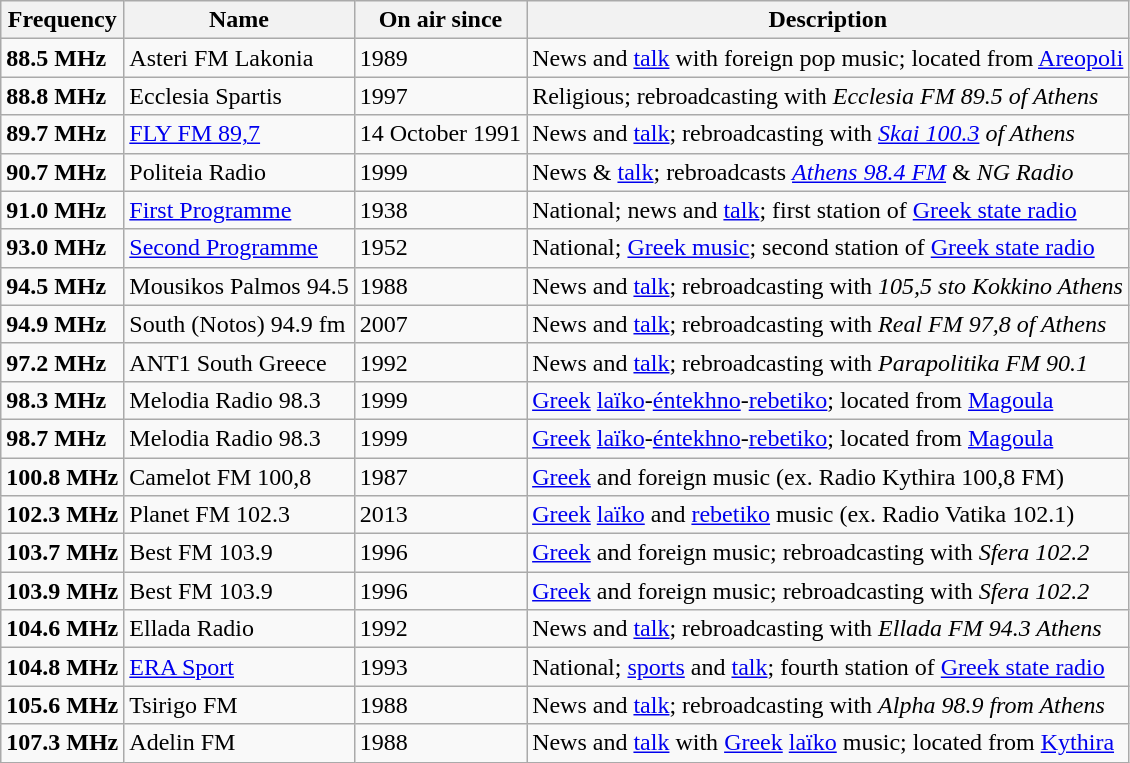<table class="wikitable">
<tr>
<th>Frequency</th>
<th>Name</th>
<th>On air since</th>
<th>Description</th>
</tr>
<tr>
<td><strong>88.5 MHz</strong></td>
<td>Asteri FM Lakonia</td>
<td>1989</td>
<td>News and <a href='#'>talk</a> with foreign pop music; located from <a href='#'>Areopoli</a></td>
</tr>
<tr>
<td><strong>88.8 MHz</strong></td>
<td>Ecclesia Spartis</td>
<td>1997</td>
<td>Religious; rebroadcasting with <em>Ecclesia FM 89.5 of Athens</em></td>
</tr>
<tr>
<td><strong>89.7 MHz</strong></td>
<td><a href='#'>FLY FM 89,7</a></td>
<td>14 October 1991</td>
<td>News and <a href='#'>talk</a>; rebroadcasting with <em><a href='#'>Skai 100.3</a> of Athens</em></td>
</tr>
<tr>
<td><strong>90.7 MHz</strong></td>
<td>Politeia Radio</td>
<td>1999</td>
<td>News & <a href='#'>talk</a>; rebroadcasts <em><a href='#'>Athens 98.4 FM</a></em> & <em>NG Radio</em></td>
</tr>
<tr>
<td><strong>91.0 MHz</strong></td>
<td><a href='#'>First Programme</a></td>
<td>1938</td>
<td>National; news and <a href='#'>talk</a>; first station of <a href='#'>Greek state radio</a></td>
</tr>
<tr>
<td><strong>93.0 MHz</strong></td>
<td><a href='#'>Second Programme</a></td>
<td>1952</td>
<td>National; <a href='#'>Greek music</a>; second station of <a href='#'>Greek state radio</a></td>
</tr>
<tr>
<td><strong>94.5 MHz</strong></td>
<td>Mousikos Palmos 94.5</td>
<td>1988</td>
<td>News and <a href='#'>talk</a>; rebroadcasting with <em>105,5 sto Kokkino Athens</em></td>
</tr>
<tr>
<td><strong>94.9 MHz</strong></td>
<td>South (Notos) 94.9 fm</td>
<td>2007</td>
<td>News and <a href='#'>talk</a>; rebroadcasting with <em>Real FM 97,8 of Athens</em></td>
</tr>
<tr>
<td><strong>97.2 MHz</strong></td>
<td>ANT1 South Greece</td>
<td>1992</td>
<td>News and <a href='#'>talk</a>; rebroadcasting with <em>Parapolitika FM 90.1</em></td>
</tr>
<tr>
<td><strong>98.3 MHz</strong></td>
<td>Melodia Radio 98.3</td>
<td>1999</td>
<td><a href='#'>Greek</a> <a href='#'>laïko</a>-<a href='#'>éntekhno</a>-<a href='#'>rebetiko</a>; located from <a href='#'>Magoula</a></td>
</tr>
<tr>
<td><strong>98.7 MHz</strong></td>
<td>Melodia Radio 98.3</td>
<td>1999</td>
<td><a href='#'>Greek</a> <a href='#'>laïko</a>-<a href='#'>éntekhno</a>-<a href='#'>rebetiko</a>; located from <a href='#'>Magoula</a></td>
</tr>
<tr>
<td><strong>100.8 MHz</strong></td>
<td>Camelot FM 100,8</td>
<td>1987</td>
<td><a href='#'>Greek</a> and foreign music (ex. Radio Kythira 100,8 FM)</td>
</tr>
<tr>
<td><strong>102.3 MHz</strong></td>
<td>Planet FM 102.3</td>
<td>2013</td>
<td><a href='#'>Greek</a> <a href='#'>laïko</a> and <a href='#'>rebetiko</a> music (ex. Radio Vatika 102.1)</td>
</tr>
<tr>
<td><strong>103.7 MHz</strong></td>
<td>Best FM 103.9</td>
<td>1996</td>
<td><a href='#'>Greek</a> and foreign music; rebroadcasting with <em>Sfera 102.2</em></td>
</tr>
<tr>
<td><strong>103.9 MHz</strong></td>
<td>Best FM 103.9</td>
<td>1996</td>
<td><a href='#'>Greek</a> and foreign music; rebroadcasting with <em>Sfera 102.2</em></td>
</tr>
<tr>
<td><strong>104.6 MHz</strong></td>
<td>Ellada Radio</td>
<td>1992</td>
<td>News and <a href='#'>talk</a>; rebroadcasting with <em>Ellada FM 94.3 Athens</em></td>
</tr>
<tr>
<td><strong>104.8 MHz</strong></td>
<td><a href='#'>ERA Sport</a></td>
<td>1993</td>
<td>National; <a href='#'>sports</a> and <a href='#'>talk</a>; fourth station of <a href='#'>Greek state radio</a></td>
</tr>
<tr>
<td><strong>105.6 MHz</strong></td>
<td>Tsirigo FM</td>
<td>1988</td>
<td>News and <a href='#'>talk</a>; rebroadcasting with <em>Alpha 98.9 from Athens</em></td>
</tr>
<tr>
<td><strong>107.3 MHz</strong></td>
<td>Adelin FM</td>
<td>1988</td>
<td>News and <a href='#'>talk</a> with <a href='#'>Greek</a> <a href='#'>laïko</a> music; located from <a href='#'>Kythira</a></td>
</tr>
</table>
